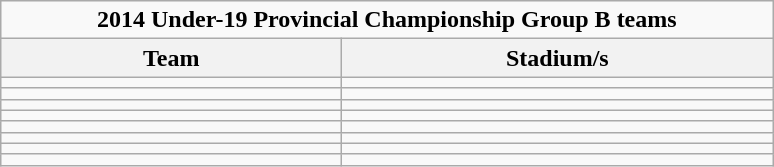<table class="wikitable">
<tr>
<td colspan=2 align=center><strong>2014 Under-19 Provincial Championship Group B teams</strong></td>
</tr>
<tr>
<th width="220">Team</th>
<th width="280">Stadium/s</th>
</tr>
<tr>
<td></td>
<td></td>
</tr>
<tr>
<td></td>
<td></td>
</tr>
<tr>
<td></td>
<td></td>
</tr>
<tr>
<td></td>
<td></td>
</tr>
<tr>
<td></td>
<td></td>
</tr>
<tr>
<td></td>
<td></td>
</tr>
<tr>
<td></td>
<td></td>
</tr>
<tr>
<td></td>
<td></td>
</tr>
</table>
